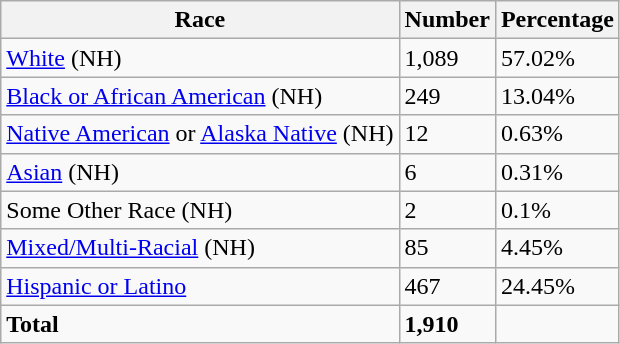<table class="wikitable">
<tr>
<th>Race</th>
<th>Number</th>
<th>Percentage</th>
</tr>
<tr>
<td><a href='#'>White</a> (NH)</td>
<td>1,089</td>
<td>57.02%</td>
</tr>
<tr>
<td><a href='#'>Black or African American</a> (NH)</td>
<td>249</td>
<td>13.04%</td>
</tr>
<tr>
<td><a href='#'>Native American</a> or <a href='#'>Alaska Native</a> (NH)</td>
<td>12</td>
<td>0.63%</td>
</tr>
<tr>
<td><a href='#'>Asian</a> (NH)</td>
<td>6</td>
<td>0.31%</td>
</tr>
<tr>
<td>Some Other Race (NH)</td>
<td>2</td>
<td>0.1%</td>
</tr>
<tr>
<td><a href='#'>Mixed/Multi-Racial</a> (NH)</td>
<td>85</td>
<td>4.45%</td>
</tr>
<tr>
<td><a href='#'>Hispanic or Latino</a></td>
<td>467</td>
<td>24.45%</td>
</tr>
<tr>
<td><strong>Total</strong></td>
<td><strong>1,910</strong></td>
<td></td>
</tr>
</table>
